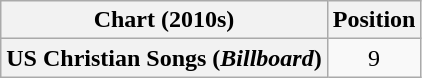<table class="wikitable plainrowheaders" style="text-align:center">
<tr>
<th scope="col">Chart (2010s)</th>
<th scope="col">Position</th>
</tr>
<tr>
<th scope="row">US Christian Songs (<em>Billboard</em>)</th>
<td>9</td>
</tr>
</table>
